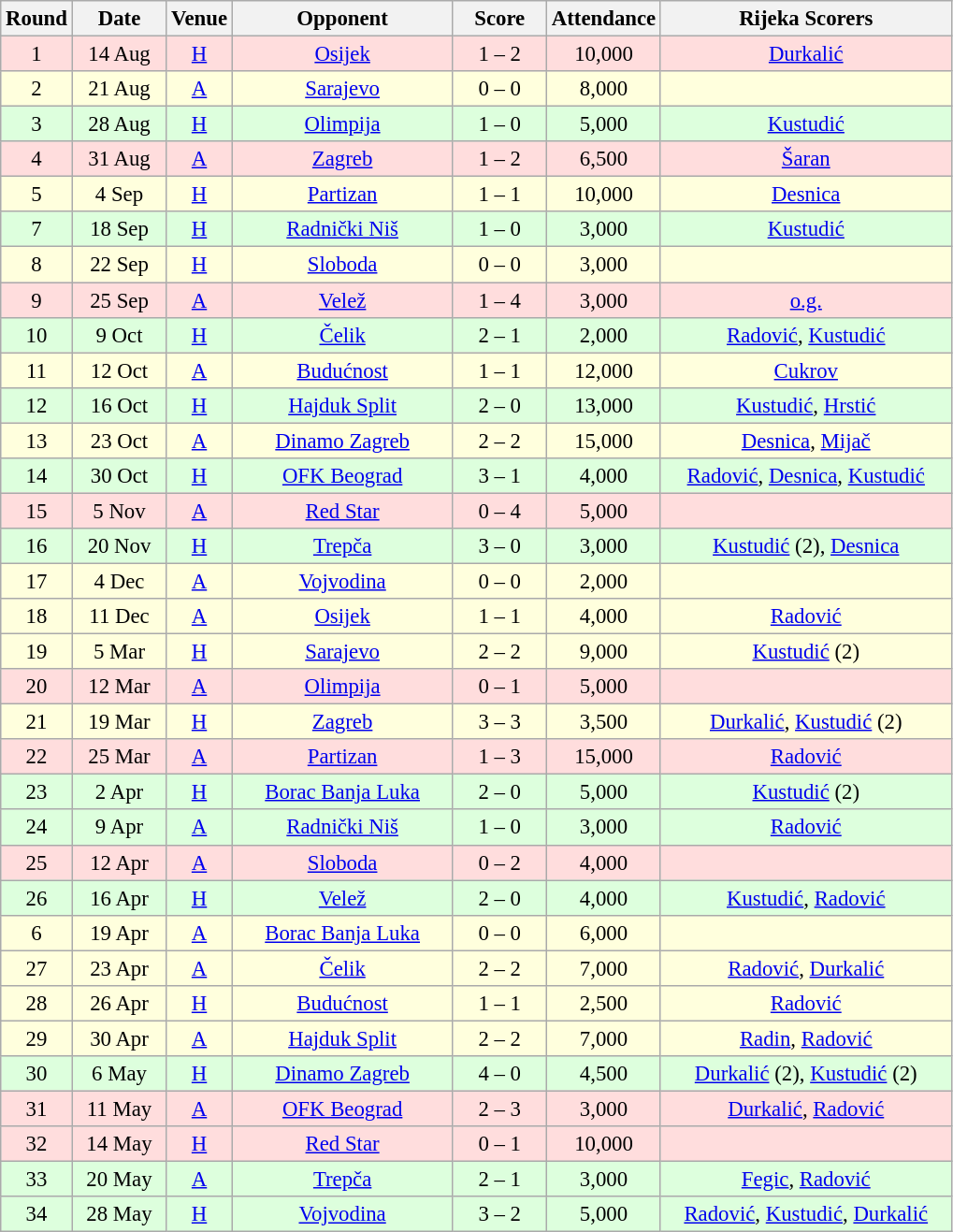<table class="wikitable sortable" style="text-align: center; font-size:95%;">
<tr>
<th width="30">Round</th>
<th width="60">Date</th>
<th width="20">Venue</th>
<th width="150">Opponent</th>
<th width="60">Score</th>
<th width="60">Attendance</th>
<th width="200">Rijeka Scorers</th>
</tr>
<tr bgcolor="#ffdddd">
<td>1</td>
<td>14 Aug</td>
<td><a href='#'>H</a></td>
<td><a href='#'>Osijek</a></td>
<td>1 – 2</td>
<td>10,000</td>
<td><a href='#'>Durkalić</a></td>
</tr>
<tr bgcolor="#ffffdd">
<td>2</td>
<td>21 Aug</td>
<td><a href='#'>A</a></td>
<td><a href='#'>Sarajevo</a></td>
<td>0 – 0</td>
<td>8,000</td>
<td></td>
</tr>
<tr bgcolor="#ddffdd">
<td>3</td>
<td>28 Aug</td>
<td><a href='#'>H</a></td>
<td><a href='#'>Olimpija</a></td>
<td>1 – 0</td>
<td>5,000</td>
<td><a href='#'>Kustudić</a></td>
</tr>
<tr bgcolor="#ffdddd">
<td>4</td>
<td>31 Aug</td>
<td><a href='#'>A</a></td>
<td><a href='#'>Zagreb</a></td>
<td>1 – 2</td>
<td>6,500</td>
<td><a href='#'>Šaran</a></td>
</tr>
<tr bgcolor="#ffffdd">
<td>5</td>
<td>4 Sep</td>
<td><a href='#'>H</a></td>
<td><a href='#'>Partizan</a></td>
<td>1 – 1</td>
<td>10,000</td>
<td><a href='#'>Desnica</a></td>
</tr>
<tr bgcolor="#ddffdd">
<td>7</td>
<td>18 Sep</td>
<td><a href='#'>H</a></td>
<td><a href='#'>Radnički Niš</a></td>
<td>1 – 0</td>
<td>3,000</td>
<td><a href='#'>Kustudić</a></td>
</tr>
<tr bgcolor="#ffffdd">
<td>8</td>
<td>22 Sep</td>
<td><a href='#'>H</a></td>
<td><a href='#'>Sloboda</a></td>
<td>0 – 0</td>
<td>3,000</td>
<td></td>
</tr>
<tr bgcolor="#ffdddd">
<td>9</td>
<td>25 Sep</td>
<td><a href='#'>A</a></td>
<td><a href='#'>Velež</a></td>
<td>1 – 4</td>
<td>3,000</td>
<td><a href='#'>o.g.</a></td>
</tr>
<tr bgcolor="#ddffdd">
<td>10</td>
<td>9 Oct</td>
<td><a href='#'>H</a></td>
<td><a href='#'>Čelik</a></td>
<td>2 – 1</td>
<td>2,000</td>
<td><a href='#'>Radović</a>, <a href='#'>Kustudić</a></td>
</tr>
<tr bgcolor="#ffffdd">
<td>11</td>
<td>12 Oct</td>
<td><a href='#'>A</a></td>
<td><a href='#'>Budućnost</a></td>
<td>1 – 1</td>
<td>12,000</td>
<td><a href='#'>Cukrov</a></td>
</tr>
<tr bgcolor="#ddffdd">
<td>12</td>
<td>16 Oct</td>
<td><a href='#'>H</a></td>
<td><a href='#'>Hajduk Split</a></td>
<td>2 – 0</td>
<td>13,000</td>
<td><a href='#'>Kustudić</a>, <a href='#'>Hrstić</a></td>
</tr>
<tr bgcolor="#ffffdd">
<td>13</td>
<td>23 Oct</td>
<td><a href='#'>A</a></td>
<td><a href='#'>Dinamo Zagreb</a></td>
<td>2 – 2</td>
<td>15,000</td>
<td><a href='#'>Desnica</a>, <a href='#'>Mijač</a></td>
</tr>
<tr bgcolor="#ddffdd">
<td>14</td>
<td>30 Oct</td>
<td><a href='#'>H</a></td>
<td><a href='#'>OFK Beograd</a></td>
<td>3 – 1</td>
<td>4,000</td>
<td><a href='#'>Radović</a>, <a href='#'>Desnica</a>, <a href='#'>Kustudić</a></td>
</tr>
<tr bgcolor="#ffdddd">
<td>15</td>
<td>5 Nov</td>
<td><a href='#'>A</a></td>
<td><a href='#'>Red Star</a></td>
<td>0 – 4</td>
<td>5,000</td>
<td></td>
</tr>
<tr bgcolor="#ddffdd">
<td>16</td>
<td>20 Nov</td>
<td><a href='#'>H</a></td>
<td><a href='#'>Trepča</a></td>
<td>3 – 0</td>
<td>3,000</td>
<td><a href='#'>Kustudić</a> (2), <a href='#'>Desnica</a></td>
</tr>
<tr bgcolor="#ffffdd">
<td>17</td>
<td>4 Dec</td>
<td><a href='#'>A</a></td>
<td><a href='#'>Vojvodina</a></td>
<td>0 – 0</td>
<td>2,000</td>
<td></td>
</tr>
<tr bgcolor="#ffffdd">
<td>18</td>
<td>11 Dec</td>
<td><a href='#'>A</a></td>
<td><a href='#'>Osijek</a></td>
<td>1 – 1</td>
<td>4,000</td>
<td><a href='#'>Radović</a></td>
</tr>
<tr bgcolor="#ffffdd">
<td>19</td>
<td>5 Mar</td>
<td><a href='#'>H</a></td>
<td><a href='#'>Sarajevo</a></td>
<td>2 – 2</td>
<td>9,000</td>
<td><a href='#'>Kustudić</a> (2)</td>
</tr>
<tr bgcolor="#ffdddd">
<td>20</td>
<td>12 Mar</td>
<td><a href='#'>A</a></td>
<td><a href='#'>Olimpija</a></td>
<td>0 – 1</td>
<td>5,000</td>
<td></td>
</tr>
<tr bgcolor="#ffffdd">
<td>21</td>
<td>19 Mar</td>
<td><a href='#'>H</a></td>
<td><a href='#'>Zagreb</a></td>
<td>3 – 3</td>
<td>3,500</td>
<td><a href='#'>Durkalić</a>, <a href='#'>Kustudić</a> (2)</td>
</tr>
<tr bgcolor="#ffdddd">
<td>22</td>
<td>25 Mar</td>
<td><a href='#'>A</a></td>
<td><a href='#'>Partizan</a></td>
<td>1 – 3</td>
<td>15,000</td>
<td><a href='#'>Radović</a></td>
</tr>
<tr bgcolor="#ddffdd">
<td>23</td>
<td>2 Apr</td>
<td><a href='#'>H</a></td>
<td><a href='#'>Borac Banja Luka</a></td>
<td>2 – 0</td>
<td>5,000</td>
<td><a href='#'>Kustudić</a> (2)</td>
</tr>
<tr bgcolor="#ddffdd">
<td>24</td>
<td>9 Apr</td>
<td><a href='#'>A</a></td>
<td><a href='#'>Radnički Niš</a></td>
<td>1 – 0</td>
<td>3,000</td>
<td><a href='#'>Radović</a></td>
</tr>
<tr bgcolor="#ffdddd">
<td>25</td>
<td>12 Apr</td>
<td><a href='#'>A</a></td>
<td><a href='#'>Sloboda</a></td>
<td>0 – 2</td>
<td>4,000</td>
<td></td>
</tr>
<tr bgcolor="#ddffdd">
<td>26</td>
<td>16 Apr</td>
<td><a href='#'>H</a></td>
<td><a href='#'>Velež</a></td>
<td>2 – 0</td>
<td>4,000</td>
<td><a href='#'>Kustudić</a>, <a href='#'>Radović</a></td>
</tr>
<tr bgcolor="#ffffdd">
<td>6</td>
<td>19 Apr</td>
<td><a href='#'>A</a></td>
<td><a href='#'>Borac Banja Luka</a></td>
<td>0 – 0</td>
<td>6,000</td>
<td></td>
</tr>
<tr bgcolor="#ffffdd">
<td>27</td>
<td>23 Apr</td>
<td><a href='#'>A</a></td>
<td><a href='#'>Čelik</a></td>
<td>2 – 2</td>
<td>7,000</td>
<td><a href='#'>Radović</a>, <a href='#'>Durkalić</a></td>
</tr>
<tr bgcolor="#ffffdd">
<td>28</td>
<td>26 Apr</td>
<td><a href='#'>H</a></td>
<td><a href='#'>Budućnost</a></td>
<td>1 – 1</td>
<td>2,500</td>
<td><a href='#'>Radović</a></td>
</tr>
<tr bgcolor="#ffffdd">
<td>29</td>
<td>30 Apr</td>
<td><a href='#'>A</a></td>
<td><a href='#'>Hajduk Split</a></td>
<td>2 – 2</td>
<td>7,000</td>
<td><a href='#'>Radin</a>, <a href='#'>Radović</a></td>
</tr>
<tr bgcolor="#ddffdd">
<td>30</td>
<td>6 May</td>
<td><a href='#'>H</a></td>
<td><a href='#'>Dinamo Zagreb</a></td>
<td>4 – 0</td>
<td>4,500</td>
<td><a href='#'>Durkalić</a> (2), <a href='#'>Kustudić</a> (2)</td>
</tr>
<tr bgcolor="#ffdddd">
<td>31</td>
<td>11 May</td>
<td><a href='#'>A</a></td>
<td><a href='#'>OFK Beograd</a></td>
<td>2 – 3</td>
<td>3,000</td>
<td><a href='#'>Durkalić</a>, <a href='#'>Radović</a></td>
</tr>
<tr bgcolor="#ffdddd">
<td>32</td>
<td>14 May</td>
<td><a href='#'>H</a></td>
<td><a href='#'>Red Star</a></td>
<td>0 – 1</td>
<td>10,000</td>
<td></td>
</tr>
<tr bgcolor="#ddffdd">
<td>33</td>
<td>20 May</td>
<td><a href='#'>A</a></td>
<td><a href='#'>Trepča</a></td>
<td>2 – 1</td>
<td>3,000</td>
<td><a href='#'>Fegic</a>, <a href='#'>Radović</a></td>
</tr>
<tr bgcolor="#ddffdd">
<td>34</td>
<td>28 May</td>
<td><a href='#'>H</a></td>
<td><a href='#'>Vojvodina</a></td>
<td>3 – 2</td>
<td>5,000</td>
<td><a href='#'>Radović</a>, <a href='#'>Kustudić</a>, <a href='#'>Durkalić</a></td>
</tr>
</table>
